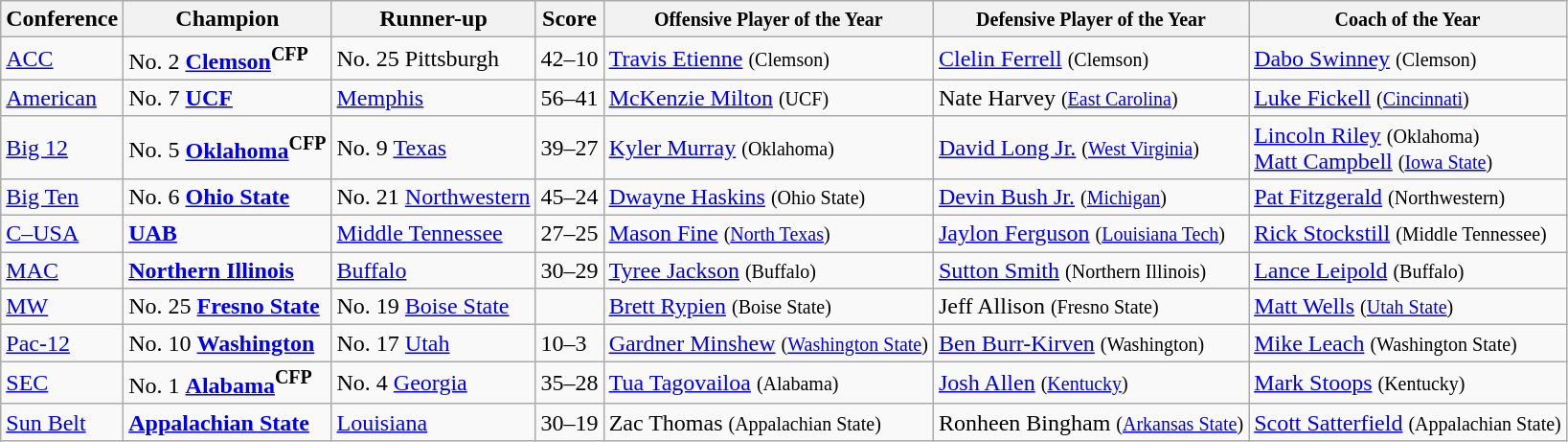<table class="wikitable">
<tr>
<th>Conference</th>
<th>Champion</th>
<th>Runner-up</th>
<th>Score</th>
<th><small>Offensive Player of the Year</small></th>
<th><small>Defensive Player of the Year</small></th>
<th><small>Coach of the Year</small></th>
</tr>
<tr>
<td><a href='#'>ACC</a></td>
<td>No. 2 <strong><a href='#'>Clemson</a><sup>CFP</sup></strong></td>
<td>No. 25 Pittsburgh</td>
<td>42–10</td>
<td><a href='#'>Travis Etienne</a> <small>(Clemson)</small></td>
<td><a href='#'>Clelin Ferrell</a> <small>(Clemson)</small></td>
<td><a href='#'>Dabo Swinney</a> <small>(Clemson)</small></td>
</tr>
<tr>
<td><a href='#'>American</a></td>
<td>No. 7 <strong><a href='#'>UCF</a></strong></td>
<td><a href='#'>Memphis</a></td>
<td>56–41</td>
<td><a href='#'>McKenzie Milton</a> <small>(UCF)</small></td>
<td>Nate Harvey <small>(<a href='#'>East Carolina</a>)</small></td>
<td><a href='#'>Luke Fickell</a> <small>(<a href='#'>Cincinnati</a>)</small></td>
</tr>
<tr>
<td><a href='#'>Big 12</a></td>
<td>No. 5 <strong><a href='#'>Oklahoma</a><sup>CFP</sup></strong></td>
<td>No. 9 <a href='#'>Texas</a></td>
<td>39–27</td>
<td><a href='#'>Kyler Murray</a> <small>(Oklahoma)</small></td>
<td><a href='#'>David Long Jr.</a> <small>(<a href='#'>West Virginia</a>)</small></td>
<td><a href='#'>Lincoln Riley</a> <small>(Oklahoma)</small><br> <a href='#'>Matt Campbell</a> <small>(<a href='#'>Iowa State</a>)</small></td>
</tr>
<tr>
<td><a href='#'>Big Ten</a></td>
<td>No. 6 <strong><a href='#'>Ohio State</a></strong></td>
<td>No. 21 <a href='#'>Northwestern</a></td>
<td>45–24</td>
<td><a href='#'>Dwayne Haskins</a> <small>(Ohio State)</small></td>
<td><a href='#'>Devin Bush Jr.</a> <small>(<a href='#'>Michigan</a>)</small></td>
<td><a href='#'>Pat Fitzgerald</a> <small>(Northwestern)</small></td>
</tr>
<tr>
<td><a href='#'>C–USA</a></td>
<td><strong><a href='#'>UAB</a></strong></td>
<td><a href='#'>Middle Tennessee</a></td>
<td>27–25</td>
<td><a href='#'>Mason Fine</a> <small>(<a href='#'>North Texas</a>)</small></td>
<td><a href='#'>Jaylon Ferguson</a> <small>(<a href='#'>Louisiana Tech</a>)</small></td>
<td><a href='#'>Rick Stockstill</a> <small>(Middle Tennessee)</small></td>
</tr>
<tr>
<td><a href='#'>MAC</a></td>
<td><strong><a href='#'>Northern Illinois</a></strong></td>
<td><a href='#'>Buffalo</a></td>
<td>30–29</td>
<td><a href='#'>Tyree Jackson</a> <small>(Buffalo)</small></td>
<td><a href='#'>Sutton Smith</a> <small>(Northern Illinois)</small></td>
<td><a href='#'>Lance Leipold</a> <small>(Buffalo)</small></td>
</tr>
<tr>
<td><a href='#'>MW</a></td>
<td>No. 25 <strong><a href='#'>Fresno State</a></strong></td>
<td>No. 19 <a href='#'>Boise State</a></td>
<td></td>
<td><a href='#'>Brett Rypien</a> <small>(Boise State)</small></td>
<td>Jeff Allison <small>(Fresno State)</small></td>
<td><a href='#'>Matt Wells</a> <small>(<a href='#'>Utah State</a>)</small></td>
</tr>
<tr>
<td><a href='#'>Pac-12</a></td>
<td>No. 10 <strong><a href='#'>Washington</a></strong></td>
<td>No. 17 <a href='#'>Utah</a></td>
<td>10–3</td>
<td><a href='#'>Gardner Minshew</a> <small>(<a href='#'>Washington State</a>)</small></td>
<td><a href='#'>Ben Burr-Kirven</a> <small>(Washington)</small></td>
<td><a href='#'>Mike Leach</a> <small>(Washington State)</small></td>
</tr>
<tr>
<td><a href='#'>SEC</a></td>
<td>No. 1 <strong> <a href='#'>Alabama</a><sup>CFP</sup></strong></td>
<td>No. 4 <a href='#'>Georgia</a></td>
<td>35–28</td>
<td><a href='#'>Tua Tagovailoa</a> <small>(Alabama)</small></td>
<td><a href='#'>Josh Allen</a> <small>(<a href='#'>Kentucky</a>)</small></td>
<td><a href='#'>Mark Stoops</a> <small>(Kentucky)</small></td>
</tr>
<tr>
<td><a href='#'>Sun Belt</a></td>
<td><strong><a href='#'>Appalachian State</a></strong></td>
<td><a href='#'>Louisiana</a></td>
<td>30–19</td>
<td>Zac Thomas <small>(Appalachian State)</small></td>
<td>Ronheen Bingham <small>(<a href='#'>Arkansas State</a>)</small></td>
<td><a href='#'>Scott Satterfield</a> <small>(Appalachian State)</small></td>
</tr>
</table>
